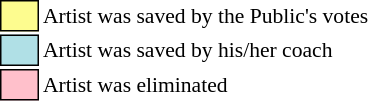<table class="toccolours"style="font-size: 90%; white-space: nowrap;">
<tr>
<td style="background:#fdfc8f; border:1px solid black;">      </td>
<td>Artist was saved by the Public's votes</td>
</tr>
<tr>
<td style="background:#b0e0e6; border:1px solid black;">      </td>
<td>Artist was saved by his/her coach</td>
</tr>
<tr>
<td style="background:pink; border:1px solid black;">      </td>
<td>Artist was eliminated</td>
</tr>
</table>
